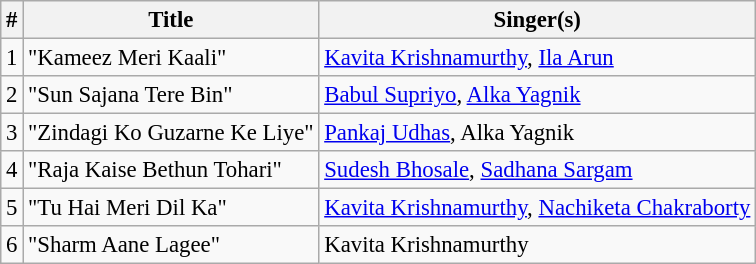<table class="wikitable" style="font-size:95%;">
<tr>
<th>#</th>
<th>Title</th>
<th>Singer(s)</th>
</tr>
<tr>
<td>1</td>
<td>"Kameez Meri Kaali"</td>
<td><a href='#'>Kavita Krishnamurthy</a>, <a href='#'>Ila Arun</a></td>
</tr>
<tr>
<td>2</td>
<td>"Sun Sajana Tere Bin"</td>
<td><a href='#'>Babul Supriyo</a>, <a href='#'>Alka Yagnik</a></td>
</tr>
<tr>
<td>3</td>
<td>"Zindagi Ko Guzarne Ke Liye"</td>
<td><a href='#'>Pankaj Udhas</a>, Alka Yagnik</td>
</tr>
<tr>
<td>4</td>
<td>"Raja Kaise Bethun Tohari"</td>
<td><a href='#'>Sudesh Bhosale</a>, <a href='#'>Sadhana Sargam</a></td>
</tr>
<tr>
<td>5</td>
<td>"Tu Hai Meri Dil Ka"</td>
<td><a href='#'>Kavita Krishnamurthy</a>, <a href='#'>Nachiketa Chakraborty</a></td>
</tr>
<tr>
<td>6</td>
<td>"Sharm Aane Lagee"</td>
<td>Kavita Krishnamurthy</td>
</tr>
</table>
